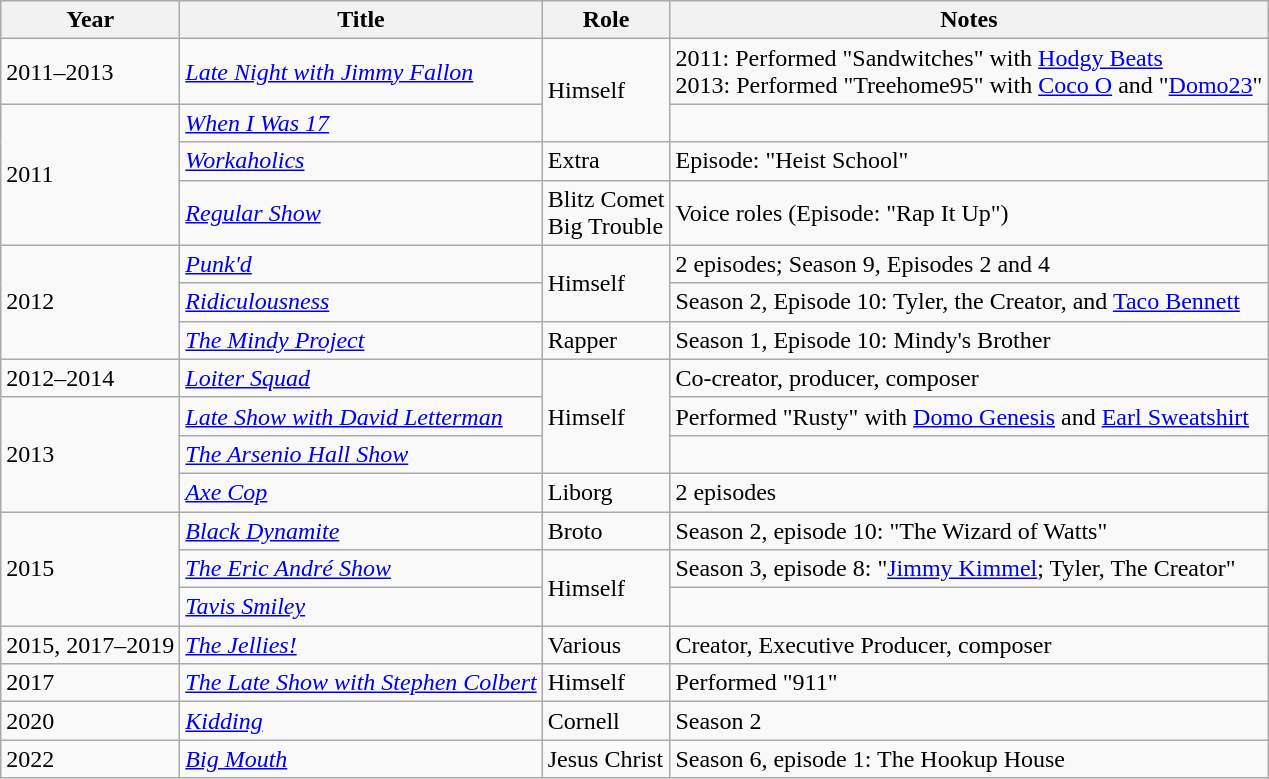<table class="wikitable">
<tr>
<th>Year</th>
<th>Title</th>
<th>Role</th>
<th>Notes</th>
</tr>
<tr>
<td>2011–2013</td>
<td><em><a href='#'>Late Night with Jimmy Fallon</a></em></td>
<td rowspan="2">Himself</td>
<td>2011: Performed "Sandwitches" with <a href='#'>Hodgy Beats</a><br>2013: Performed "Treehome95" with <a href='#'>Coco O</a> and "<a href='#'>Domo23</a>"</td>
</tr>
<tr>
<td rowspan="3">2011</td>
<td><em><a href='#'>When I Was 17</a></em></td>
<td></td>
</tr>
<tr>
<td><em><a href='#'>Workaholics</a></em></td>
<td>Extra</td>
<td>Episode: "Heist School"</td>
</tr>
<tr>
<td><em><a href='#'>Regular Show</a></em></td>
<td>Blitz Comet<br>Big Trouble</td>
<td>Voice roles (Episode: "Rap It Up")</td>
</tr>
<tr>
<td rowspan="3">2012</td>
<td><em><a href='#'>Punk'd</a></em></td>
<td rowspan="2">Himself</td>
<td>2 episodes; Season 9, Episodes 2 and 4</td>
</tr>
<tr>
<td><em><a href='#'>Ridiculousness</a></em></td>
<td>Season 2, Episode 10: Tyler, the Creator, and <a href='#'>Taco Bennett</a></td>
</tr>
<tr>
<td><em><a href='#'>The Mindy Project</a></em></td>
<td>Rapper</td>
<td>Season 1, Episode 10: Mindy's Brother</td>
</tr>
<tr>
<td>2012–2014</td>
<td><em><a href='#'>Loiter Squad</a></em></td>
<td rowspan="3">Himself</td>
<td>Co-creator, producer, composer</td>
</tr>
<tr>
<td rowspan="3">2013</td>
<td><em><a href='#'>Late Show with David Letterman</a></em></td>
<td>Performed "Rusty" with <a href='#'>Domo Genesis</a> and <a href='#'>Earl Sweatshirt</a></td>
</tr>
<tr>
<td><em><a href='#'>The Arsenio Hall Show</a></em></td>
<td></td>
</tr>
<tr>
<td><em><a href='#'>Axe Cop</a></em></td>
<td>Liborg</td>
<td>2 episodes</td>
</tr>
<tr>
<td rowspan="3">2015</td>
<td><em><a href='#'>Black Dynamite</a></em></td>
<td>Broto</td>
<td>Season 2, episode 10: "The Wizard of Watts"</td>
</tr>
<tr>
<td><em><a href='#'>The Eric André Show</a></em></td>
<td rowspan="2">Himself</td>
<td>Season 3, episode 8: "<a href='#'>Jimmy Kimmel</a>; Tyler, The Creator"</td>
</tr>
<tr>
<td><em><a href='#'>Tavis Smiley</a></em></td>
<td></td>
</tr>
<tr>
<td>2015, 2017–2019</td>
<td><em><a href='#'>The Jellies!</a></em></td>
<td>Various</td>
<td>Creator, Executive Producer, composer</td>
</tr>
<tr>
<td>2017</td>
<td><em><a href='#'>The Late Show with Stephen Colbert</a></em></td>
<td>Himself</td>
<td>Performed "911"</td>
</tr>
<tr>
<td>2020</td>
<td><em><a href='#'>Kidding</a></em></td>
<td>Cornell</td>
<td>Season 2</td>
</tr>
<tr>
<td>2022</td>
<td><em><a href='#'>Big Mouth</a></em></td>
<td>Jesus Christ</td>
<td>Season 6, episode 1: The Hookup House</td>
</tr>
</table>
